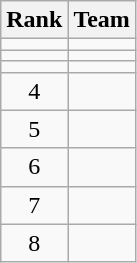<table class="wikitable" style="text-align: center;">
<tr>
<th>Rank</th>
<th>Team</th>
</tr>
<tr>
<td></td>
<td align="left"></td>
</tr>
<tr>
<td></td>
<td align="left"></td>
</tr>
<tr>
<td></td>
<td align="left"></td>
</tr>
<tr>
<td>4</td>
<td align="left"></td>
</tr>
<tr>
<td>5</td>
<td align="left"></td>
</tr>
<tr>
<td>6</td>
<td align="left"></td>
</tr>
<tr>
<td>7</td>
<td align="left"></td>
</tr>
<tr>
<td>8</td>
<td align="left"></td>
</tr>
</table>
